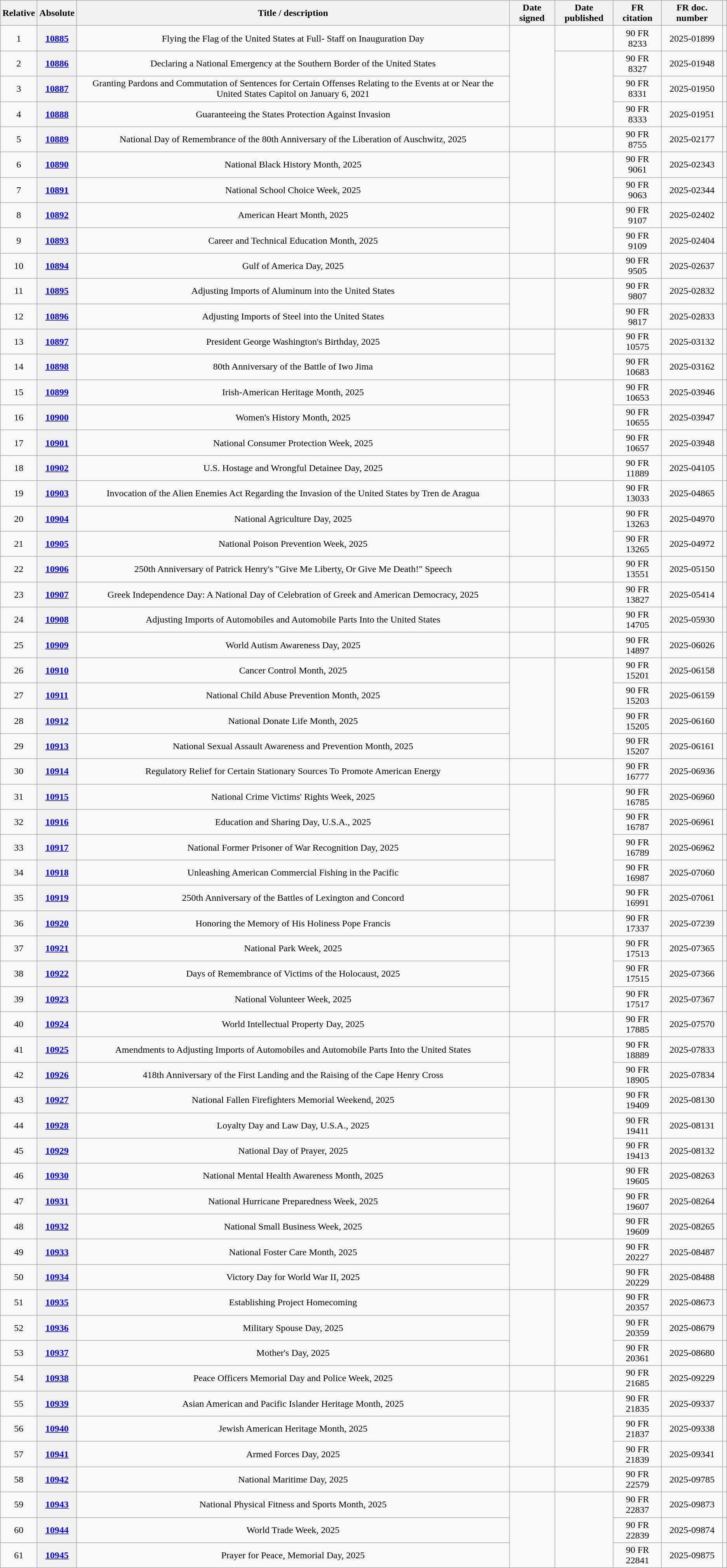<table class="wikitable sortable">
<tr style="text-align:center">
<th>Relative </th>
<th>Absolute </th>
<th>Title / description</th>
<th>Date signed</th>
<th>Date published</th>
<th>FR citation</th>
<th>FR doc. number</th>
<th class="unsortable"></th>
</tr>
<tr style="text-align:center">
<td>1</td>
<th><a href='#'>10885</a></th>
<td>Flying the Flag of the United States at Full- Staff on Inauguration Day</td>
<td rowspan=4></td>
<td></td>
<td>90 FR 8233</td>
<td>2025-01899</td>
<td></td>
</tr>
<tr style="text-align:center">
<td>2</td>
<th><a href='#'>10886</a></th>
<td>Declaring a National Emergency at the Southern Border of the United States</td>
<td rowspan=3></td>
<td>90 FR 8327</td>
<td>2025-01948</td>
<td></td>
</tr>
<tr style="text-align:center">
<td>3</td>
<th><a href='#'>10887</a></th>
<td>Granting Pardons and Commutation of Sentences for Certain Offenses Relating to the Events at or Near the United States Capitol on January 6, 2021</td>
<td>90 FR 8331</td>
<td>2025-01950</td>
<td></td>
</tr>
<tr style="text-align:center">
<td>4</td>
<th><a href='#'>10888</a></th>
<td>Guaranteeing the States Protection Against Invasion</td>
<td>90 FR 8333</td>
<td>2025-01951</td>
<td></td>
</tr>
<tr style="text-align:center">
<td>5</td>
<th><a href='#'>10889</a></th>
<td>National Day of Remembrance of the 80th Anniversary of the Liberation of Auschwitz, 2025</td>
<td></td>
<td></td>
<td>90 FR 8755</td>
<td>2025-02177</td>
<td></td>
</tr>
<tr style="text-align:center">
<td>6</td>
<th><a href='#'>10890</a></th>
<td>National Black History Month, 2025</td>
<td rowspan=2></td>
<td rowspan=2></td>
<td>90 FR 9061</td>
<td>2025-02343</td>
<td></td>
</tr>
<tr style="text-align:center">
<td>7</td>
<th><a href='#'>10891</a></th>
<td>National School Choice Week, 2025</td>
<td>90 FR 9063</td>
<td>2025-02344</td>
<td></td>
</tr>
<tr style="text-align:center">
<td>8</td>
<th><a href='#'>10892</a></th>
<td>American Heart Month, 2025</td>
<td rowspan=2></td>
<td rowspan=2></td>
<td>90 FR 9107</td>
<td>2025-02402</td>
<td></td>
</tr>
<tr style="text-align:center">
<td>9</td>
<th><a href='#'>10893</a></th>
<td>Career and Technical Education Month, 2025</td>
<td>90 FR 9109</td>
<td>2025-02404</td>
<td></td>
</tr>
<tr style="text-align:center">
<td>10</td>
<th><a href='#'>10894</a></th>
<td>Gulf of America Day, 2025</td>
<td></td>
<td></td>
<td>90 FR 9505</td>
<td>2025-02637</td>
<td></td>
</tr>
<tr style="text-align:center">
<td>11</td>
<th><a href='#'>10895</a></th>
<td>Adjusting Imports of Aluminum into the United States</td>
<td rowspan=2></td>
<td rowspan=2></td>
<td>90 FR 9807</td>
<td>2025-02832</td>
<td></td>
</tr>
<tr style="text-align:center">
<td>12</td>
<th><a href='#'>10896</a></th>
<td>Adjusting Imports of Steel into the United States</td>
<td>90 FR 9817</td>
<td>2025-02833</td>
<td></td>
</tr>
<tr style="text-align:center">
<td>13</td>
<th><a href='#'>10897</a></th>
<td>President George Washington's Birthday, 2025</td>
<td></td>
<td rowspan=2></td>
<td>90 FR 10575</td>
<td>2025-03132</td>
<td></td>
</tr>
<tr style="text-align:center">
<td>14</td>
<th><a href='#'>10898</a></th>
<td>80th Anniversary of the Battle of Iwo Jima</td>
<td></td>
<td>90 FR 10683</td>
<td>2025-03162</td>
<td></td>
</tr>
<tr style="text-align:center">
<td>15</td>
<th><a href='#'>10899</a></th>
<td>Irish-American Heritage Month, 2025</td>
<td rowspan=3></td>
<td rowspan=3></td>
<td>90 FR 10653</td>
<td>2025-03946</td>
<td></td>
</tr>
<tr style="text-align:center">
<td>16</td>
<th><a href='#'>10900</a></th>
<td>Women's History Month, 2025</td>
<td>90 FR 10655</td>
<td>2025-03947</td>
<td></td>
</tr>
<tr style="text-align:center">
<td>17</td>
<th><a href='#'>10901</a></th>
<td>National Consumer Protection Week, 2025</td>
<td>90 FR 10657</td>
<td>2025-03948</td>
<td></td>
</tr>
<tr style="text-align:center">
<td>18</td>
<th><a href='#'>10902</a></th>
<td>U.S. Hostage and Wrongful Detainee Day, 2025</td>
<td></td>
<td></td>
<td>90 FR 11889</td>
<td>2025-04105</td>
<td></td>
</tr>
<tr style="text-align:center">
<td>19</td>
<th><a href='#'>10903</a></th>
<td>Invocation of the Alien Enemies Act Regarding the Invasion of the United States by Tren de Aragua</td>
<td></td>
<td></td>
<td>90 FR 13033</td>
<td>2025-04865</td>
<td></td>
</tr>
<tr style="text-align:center">
<td>20</td>
<th><a href='#'>10904</a></th>
<td>National Agriculture Day, 2025</td>
<td rowspan=2></td>
<td rowspan=2></td>
<td>90 FR 13263</td>
<td>2025-04970</td>
<td></td>
</tr>
<tr style="text-align:center">
<td>21</td>
<th><a href='#'>10905</a></th>
<td>National Poison Prevention Week, 2025</td>
<td>90 FR 13265</td>
<td>2025-04972</td>
<td></td>
</tr>
<tr style="text-align:center">
<td>22</td>
<th><a href='#'>10906</a></th>
<td>250th Anniversary of Patrick Henry's "Give Me Liberty, Or Give Me Death!" Speech</td>
<td></td>
<td></td>
<td>90 FR 13551</td>
<td>2025-05150</td>
<td></td>
</tr>
<tr style="text-align:center">
<td>23</td>
<th><a href='#'>10907</a></th>
<td>Greek Independence Day: A National Day of Celebration of Greek and American Democracy, 2025</td>
<td></td>
<td></td>
<td>90 FR 13827</td>
<td>2025-05414</td>
<td></td>
</tr>
<tr style="text-align:center">
<td>24</td>
<th><a href='#'>10908</a></th>
<td>Adjusting Imports of Automobiles and Automobile Parts Into the United States</td>
<td></td>
<td></td>
<td>90 FR 14705</td>
<td>2025-05930</td>
<td></td>
</tr>
<tr style="text-align:center">
<td>25</td>
<th><a href='#'>10909</a></th>
<td>World Autism Awareness Day, 2025</td>
<td></td>
<td></td>
<td>90 FR 14897</td>
<td>2025-06026</td>
<td></td>
</tr>
<tr style="text-align:center">
<td>26</td>
<th><a href='#'>10910</a></th>
<td>Cancer Control Month, 2025</td>
<td rowspan=4></td>
<td rowspan=4></td>
<td>90 FR 15201</td>
<td>2025-06158</td>
<td></td>
</tr>
<tr style="text-align:center">
<td>27</td>
<th><a href='#'>10911</a></th>
<td>National Child Abuse Prevention Month, 2025</td>
<td>90 FR 15203</td>
<td>2025-06159</td>
<td></td>
</tr>
<tr style="text-align:center">
<td>28</td>
<th><a href='#'>10912</a></th>
<td>National Donate Life Month, 2025</td>
<td>90 FR 15205</td>
<td>2025-06160</td>
<td></td>
</tr>
<tr style="text-align:center">
<td>29</td>
<th><a href='#'>10913</a></th>
<td>National Sexual Assault Awareness and Prevention Month, 2025</td>
<td>90 FR 15207</td>
<td>2025-06161</td>
<td></td>
</tr>
<tr style="text-align:center">
<td>30</td>
<th><a href='#'>10914</a></th>
<td>Regulatory Relief for Certain Stationary Sources To Promote American Energy</td>
<td></td>
<td></td>
<td>90 FR 16777</td>
<td>2025-06936</td>
<td></td>
</tr>
<tr style="text-align:center">
<td>31</td>
<th><a href='#'>10915</a></th>
<td>National Crime Victims' Rights Week, 2025</td>
<td rowspan=3></td>
<td rowspan=5></td>
<td>90 FR 16785</td>
<td>2025-06960</td>
<td></td>
</tr>
<tr style="text-align:center">
<td>32</td>
<th><a href='#'>10916</a></th>
<td>Education and Sharing Day, U.S.A., 2025</td>
<td>90 FR 16787</td>
<td>2025-06961</td>
<td></td>
</tr>
<tr style="text-align:center">
<td>33</td>
<th><a href='#'>10917</a></th>
<td>National Former Prisoner of War Recognition Day, 2025</td>
<td>90 FR 16789</td>
<td>2025-06962</td>
<td></td>
</tr>
<tr style="text-align:center">
<td>34</td>
<th><a href='#'>10918</a></th>
<td>Unleashing American Commercial Fishing in the Pacific</td>
<td rowspan=2></td>
<td>90 FR 16987</td>
<td>2025-07060</td>
<td></td>
</tr>
<tr style="text-align:center">
<td>35</td>
<th><a href='#'>10919</a></th>
<td>250th Anniversary of the Battles of Lexington and Concord</td>
<td>90 FR 16991</td>
<td>2025-07061</td>
<td></td>
</tr>
<tr style="text-align:center">
<td>36</td>
<th><a href='#'>10920</a></th>
<td>Honoring the Memory of His Holiness Pope Francis</td>
<td></td>
<td></td>
<td>90 FR 17337</td>
<td>2025-07239</td>
<td></td>
</tr>
<tr style="text-align:center">
<td>37</td>
<th><a href='#'>10921</a></th>
<td>National Park Week, 2025</td>
<td rowspan=3></td>
<td rowspan=3></td>
<td>90 FR 17513</td>
<td>2025-07365</td>
<td></td>
</tr>
<tr style="text-align:center">
<td>38</td>
<th><a href='#'>10922</a></th>
<td>Days of Remembrance of Victims of the Holocaust, 2025</td>
<td>90 FR 17515</td>
<td>2025-07366</td>
<td></td>
</tr>
<tr style="text-align:center">
<td>39</td>
<th><a href='#'>10923</a></th>
<td>National Volunteer Week, 2025</td>
<td>90 FR 17517</td>
<td>2025-07367</td>
<td></td>
</tr>
<tr style="text-align:center">
<td>40</td>
<th><a href='#'>10924</a></th>
<td>World Intellectual Property Day, 2025</td>
<td></td>
<td></td>
<td>90 FR 17885</td>
<td>2025-07570</td>
<td></td>
</tr>
<tr style="text-align:center">
<td>41</td>
<th><a href='#'>10925</a></th>
<td>Amendments to Adjusting Imports of Automobiles and Automobile Parts Into the United States</td>
<td rowspan=2></td>
<td rowspan=2></td>
<td>90 FR 18889</td>
<td>2025-07833</td>
<td></td>
</tr>
<tr style="text-align:center">
<td>42</td>
<th><a href='#'>10926</a></th>
<td>418th Anniversary of the First Landing and the Raising of the Cape Henry Cross</td>
<td>90 FR 18905</td>
<td>2025-07834</td>
<td></td>
</tr>
<tr style="text-align:center">
<td>43</td>
<th><a href='#'>10927</a></th>
<td>National Fallen Firefighters Memorial Weekend, 2025</td>
<td rowspan=3></td>
<td rowspan=3></td>
<td>90 FR 19409</td>
<td>2025-08130</td>
<td></td>
</tr>
<tr style="text-align:center">
<td>44</td>
<th><a href='#'>10928</a></th>
<td>Loyalty Day and Law Day, U.S.A., 2025</td>
<td>90 FR 19411</td>
<td>2025-08131</td>
<td></td>
</tr>
<tr style="text-align:center">
<td>45</td>
<th><a href='#'>10929</a></th>
<td>National Day of Prayer, 2025</td>
<td>90 FR 19413</td>
<td>2025-08132</td>
<td></td>
</tr>
<tr style="text-align:center">
<td>46</td>
<th><a href='#'>10930</a></th>
<td>National Mental Health Awareness Month, 2025</td>
<td rowspan=3></td>
<td rowspan=3></td>
<td>90 FR 19605</td>
<td>2025-08263</td>
<td></td>
</tr>
<tr style="text-align:center">
<td>47</td>
<th><a href='#'>10931</a></th>
<td>National Hurricane Preparedness Week, 2025</td>
<td>90 FR 19607</td>
<td>2025-08264</td>
<td></td>
</tr>
<tr style="text-align:center">
<td>48</td>
<th><a href='#'>10932</a></th>
<td>National Small Business Week, 2025</td>
<td>90 FR 19609</td>
<td>2025-08265</td>
<td></td>
</tr>
<tr style="text-align:center">
<td>49</td>
<th><a href='#'>10933</a></th>
<td>National Foster Care Month, 2025</td>
<td rowspan=2></td>
<td rowspan=2></td>
<td>90 FR 20227</td>
<td>2025-08487</td>
<td></td>
</tr>
<tr style="text-align:center">
<td>50</td>
<th><a href='#'>10934</a></th>
<td>Victory Day for World War II, 2025</td>
<td>90 FR 20229</td>
<td>2025-08488</td>
<td></td>
</tr>
<tr style="text-align:center">
<td>51</td>
<th><a href='#'>10935</a></th>
<td>Establishing Project Homecoming</td>
<td rowspan=3></td>
<td rowspan=3></td>
<td>90 FR 20357</td>
<td>2025-08673</td>
<td></td>
</tr>
<tr style="text-align:center">
<td>52</td>
<th><a href='#'>10936</a></th>
<td>Military Spouse Day, 2025</td>
<td>90 FR 20359</td>
<td>2025-08679</td>
<td></td>
</tr>
<tr style="text-align:center">
<td>53</td>
<th><a href='#'>10937</a></th>
<td>Mother's Day, 2025</td>
<td>90 FR 20361</td>
<td>2025-08680</td>
<td></td>
</tr>
<tr style="text-align:center">
<td>54</td>
<th><a href='#'>10938</a></th>
<td>Peace Officers Memorial Day and Police Week, 2025</td>
<td></td>
<td></td>
<td>90 FR 21685</td>
<td>2025-09229</td>
<td></td>
</tr>
<tr style="text-align:center">
<td>55</td>
<th><a href='#'>10939</a></th>
<td>Asian American and Pacific Islander Heritage Month, 2025</td>
<td rowspan=3></td>
<td rowspan=3></td>
<td>90 FR 21835</td>
<td>2025-09337</td>
<td></td>
</tr>
<tr style="text-align:center">
<td>56</td>
<th><a href='#'>10940</a></th>
<td>Jewish American Heritage Month, 2025</td>
<td>90 FR 21837</td>
<td>2025-09338</td>
<td></td>
</tr>
<tr style="text-align:center">
<td>57</td>
<th><a href='#'>10941</a></th>
<td>Armed Forces Day, 2025</td>
<td>90 FR 21839</td>
<td>2025-09341</td>
<td></td>
</tr>
<tr style="text-align:center">
<td>58</td>
<th><a href='#'>10942</a></th>
<td>National Maritime Day, 2025</td>
<td></td>
<td></td>
<td>90 FR 22579</td>
<td>2025-09785</td>
<td></td>
</tr>
<tr style="text-align:center">
<td>59</td>
<th><a href='#'>10943</a></th>
<td>National Physical Fitness and Sports Month, 2025</td>
<td rowspan=3></td>
<td rowspan=3></td>
<td>90 FR 22837</td>
<td>2025-09873</td>
<td></td>
</tr>
<tr style="text-align:center">
<td>60</td>
<th><a href='#'>10944</a></th>
<td>World Trade Week, 2025</td>
<td>90 FR 22839</td>
<td>2025-09874</td>
<td></td>
</tr>
<tr style="text-align:center">
<td>61</td>
<th><a href='#'>10945</a></th>
<td>Prayer for Peace, Memorial Day, 2025</td>
<td>90 FR 22841</td>
<td>2025-09875</td>
<td></td>
</tr>
</table>
